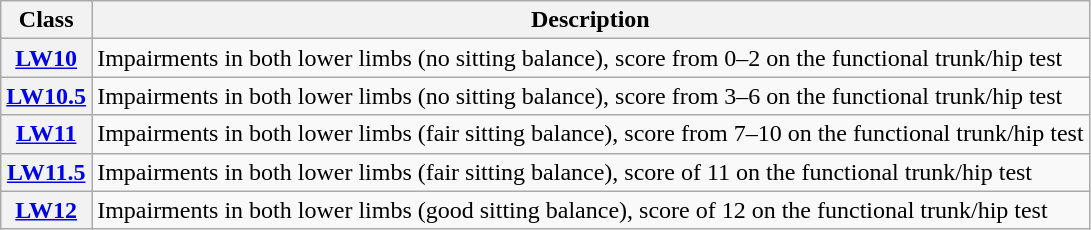<table class="wikitable plainrowheaders">
<tr>
<th scope="col">Class</th>
<th scope="col">Description</th>
</tr>
<tr>
<th scope="row"><a href='#'>LW10</a></th>
<td>Impairments in both lower limbs (no sitting balance), score from 0–2 on the functional trunk/hip test</td>
</tr>
<tr>
<th scope="row"><a href='#'>LW10.5</a></th>
<td>Impairments in both lower limbs (no sitting balance), score from 3–6 on the functional trunk/hip test</td>
</tr>
<tr>
<th scope="row"><a href='#'>LW11</a></th>
<td>Impairments in both lower limbs (fair sitting balance), score from 7–10 on the functional trunk/hip test</td>
</tr>
<tr>
<th scope="row"><a href='#'>LW11.5</a></th>
<td>Impairments in both lower limbs (fair sitting balance), score of 11 on the functional trunk/hip test</td>
</tr>
<tr>
<th scope="row"><a href='#'>LW12</a></th>
<td>Impairments in both lower limbs (good sitting balance), score of 12 on the functional trunk/hip test</td>
</tr>
</table>
